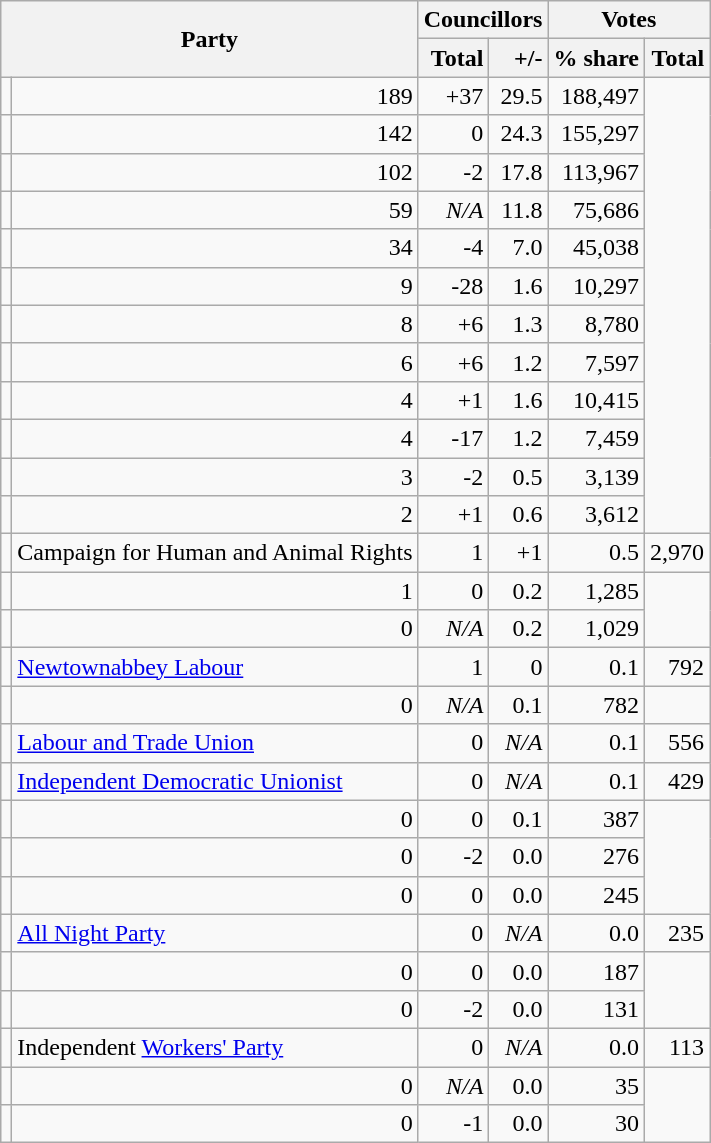<table class="wikitable">
<tr>
<th colspan="2" rowspan="2">Party</th>
<th colspan="2">Councillors</th>
<th colspan="2">Votes</th>
</tr>
<tr>
<th style="text-align: right;" valign="top">Total</th>
<th style="text-align: right;" valign="top">+/-</th>
<th style="text-align: right;" valign="top">% share</th>
<th style="text-align: right;" valign="top">Total</th>
</tr>
<tr>
<td></td>
<td align="right">189</td>
<td align="right">+37</td>
<td align="right">29.5</td>
<td align="right">188,497</td>
</tr>
<tr>
<td></td>
<td align="right">142</td>
<td align="right">0</td>
<td align="right">24.3</td>
<td align="right">155,297</td>
</tr>
<tr>
<td></td>
<td align="right">102</td>
<td align="right">-2</td>
<td align="right">17.8</td>
<td align="right">113,967</td>
</tr>
<tr>
<td></td>
<td align="right">59</td>
<td align="right"><em>N/A</em></td>
<td align="right">11.8</td>
<td align="right">75,686</td>
</tr>
<tr>
<td></td>
<td align="right">34</td>
<td align="right">-4</td>
<td align="right">7.0</td>
<td align="right">45,038</td>
</tr>
<tr>
<td></td>
<td align="right">9</td>
<td align="right">-28</td>
<td align="right">1.6</td>
<td align="right">10,297</td>
</tr>
<tr>
<td></td>
<td align="right">8</td>
<td align="right">+6</td>
<td align="right">1.3</td>
<td align="right">8,780</td>
</tr>
<tr>
<td></td>
<td align="right">6</td>
<td align="right">+6</td>
<td align="right">1.2</td>
<td align="right">7,597</td>
</tr>
<tr>
<td></td>
<td align="right">4</td>
<td align="right">+1</td>
<td align="right">1.6</td>
<td align="right">10,415</td>
</tr>
<tr>
<td></td>
<td align="right">4</td>
<td align="right">-17</td>
<td align="right">1.2</td>
<td align="right">7,459</td>
</tr>
<tr>
<td></td>
<td align="right">3</td>
<td align="right">-2</td>
<td align="right">0.5</td>
<td align="right">3,139</td>
</tr>
<tr>
<td></td>
<td align="right">2</td>
<td align="right">+1</td>
<td align="right">0.6</td>
<td align="right">3,612</td>
</tr>
<tr>
<td bgcolor=></td>
<td>Campaign for Human and Animal Rights</td>
<td align="right">1</td>
<td align="right">+1</td>
<td align="right">0.5</td>
<td align="right">2,970</td>
</tr>
<tr>
<td></td>
<td align="right">1</td>
<td align="right">0</td>
<td align="right">0.2</td>
<td align="right">1,285</td>
</tr>
<tr>
<td></td>
<td align="right">0</td>
<td align="right"><em>N/A</em></td>
<td align="right">0.2</td>
<td align="right">1,029</td>
</tr>
<tr>
<td></td>
<td><a href='#'>Newtownabbey Labour</a></td>
<td align="right">1</td>
<td align="right">0</td>
<td align="right">0.1</td>
<td align="right">792</td>
</tr>
<tr>
<td></td>
<td align="right">0</td>
<td align="right"><em>N/A</em></td>
<td align="right">0.1</td>
<td align="right">782</td>
</tr>
<tr>
<td></td>
<td><a href='#'>Labour and Trade Union</a></td>
<td align="right">0</td>
<td align="right"><em>N/A</em></td>
<td align="right">0.1</td>
<td align="right">556</td>
</tr>
<tr>
<td></td>
<td><a href='#'>Independent Democratic Unionist</a></td>
<td align="right">0</td>
<td align="right"><em>N/A</em></td>
<td align="right">0.1</td>
<td align="right">429</td>
</tr>
<tr>
<td></td>
<td align="right">0</td>
<td align="right">0</td>
<td align="right">0.1</td>
<td align="right">387</td>
</tr>
<tr>
<td></td>
<td align="right">0</td>
<td align="right">-2</td>
<td align="right">0.0</td>
<td align="right">276</td>
</tr>
<tr>
<td></td>
<td align="right">0</td>
<td align="right">0</td>
<td align="right">0.0</td>
<td align="right">245</td>
</tr>
<tr>
<td></td>
<td><a href='#'>All Night Party</a></td>
<td align="right">0</td>
<td align="right"><em>N/A</em></td>
<td align="right">0.0</td>
<td align="right">235</td>
</tr>
<tr>
<td></td>
<td align="right">0</td>
<td align="right">0</td>
<td align="right">0.0</td>
<td align="right">187</td>
</tr>
<tr>
<td></td>
<td align="right">0</td>
<td align="right">-2</td>
<td align="right">0.0</td>
<td align="right">131</td>
</tr>
<tr>
<td></td>
<td>Independent <a href='#'>Workers' Party</a></td>
<td align="right">0</td>
<td align="right"><em>N/A</em></td>
<td align="right">0.0</td>
<td align="right">113</td>
</tr>
<tr>
<td></td>
<td align="right">0</td>
<td align="right"><em>N/A</em></td>
<td align="right">0.0</td>
<td align="right">35</td>
</tr>
<tr>
<td></td>
<td align="right">0</td>
<td align="right">-1</td>
<td align="right">0.0</td>
<td align="right">30</td>
</tr>
</table>
